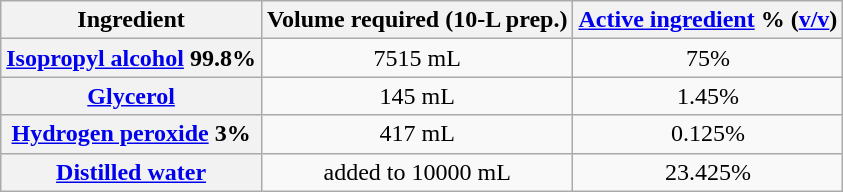<table class="wikitable sortable" style="text-align: center">
<tr>
<th>Ingredient</th>
<th>Volume required (10-L prep.)</th>
<th><a href='#'>Active ingredient</a> % (<a href='#'>v/v</a>)</th>
</tr>
<tr>
<th><a href='#'>Isopropyl alcohol</a> 99.8%</th>
<td>7515 mL</td>
<td>75%</td>
</tr>
<tr>
<th><a href='#'>Glycerol</a></th>
<td>145 mL</td>
<td>1.45%</td>
</tr>
<tr>
<th><a href='#'>Hydrogen peroxide</a> 3%</th>
<td>417 mL</td>
<td>0.125%</td>
</tr>
<tr>
<th><a href='#'>Distilled water</a></th>
<td>added to 10000 mL</td>
<td>23.425%</td>
</tr>
</table>
